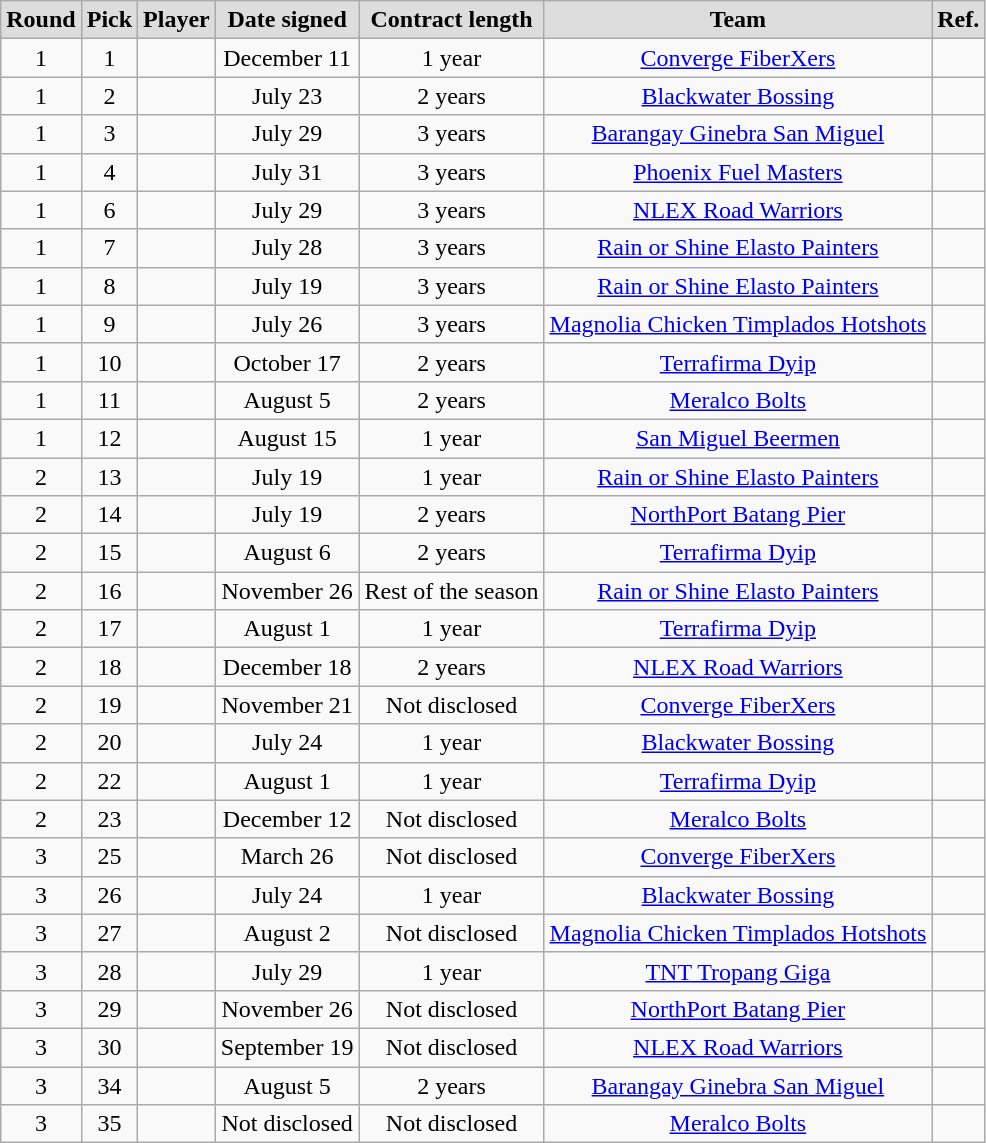<table class="wikitable sortable" style="text-align:center">
<tr>
<th style="background:#dddddd;">Round</th>
<th style="background:#dddddd;">Pick</th>
<th style="background:#dddddd;">Player</th>
<th class=unsortable style="background:#dddddd;">Date signed</th>
<th style="background:#dddddd;">Contract length</th>
<th style="background:#dddddd;">Team</th>
<th class="unsortable" style="background:#dddddd;">Ref.</th>
</tr>
<tr>
<td>1</td>
<td>1</td>
<td align=left></td>
<td>December 11</td>
<td>1 year</td>
<td><a href='#'>Converge FiberXers</a></td>
<td></td>
</tr>
<tr>
<td>1</td>
<td>2</td>
<td align=left></td>
<td>July 23</td>
<td>2 years</td>
<td><a href='#'>Blackwater Bossing</a></td>
<td></td>
</tr>
<tr>
<td>1</td>
<td>3</td>
<td align=left></td>
<td>July 29</td>
<td>3 years</td>
<td><a href='#'>Barangay Ginebra San Miguel</a></td>
<td></td>
</tr>
<tr>
<td>1</td>
<td>4</td>
<td align=left></td>
<td>July 31</td>
<td>3 years</td>
<td><a href='#'>Phoenix Fuel Masters</a></td>
<td></td>
</tr>
<tr>
<td>1</td>
<td>6</td>
<td align=left></td>
<td>July 29</td>
<td>3 years</td>
<td><a href='#'>NLEX Road Warriors</a></td>
<td></td>
</tr>
<tr>
<td>1</td>
<td>7</td>
<td align=left></td>
<td>July 28</td>
<td>3 years</td>
<td><a href='#'>Rain or Shine Elasto Painters</a></td>
<td></td>
</tr>
<tr>
<td>1</td>
<td>8</td>
<td align=left></td>
<td>July 19</td>
<td>3 years</td>
<td><a href='#'>Rain or Shine Elasto Painters</a></td>
<td></td>
</tr>
<tr>
<td>1</td>
<td>9</td>
<td align=left></td>
<td>July 26</td>
<td>3 years</td>
<td><a href='#'>Magnolia Chicken Timplados Hotshots</a></td>
<td></td>
</tr>
<tr>
<td>1</td>
<td>10</td>
<td align=left></td>
<td>October 17</td>
<td>2 years</td>
<td><a href='#'>Terrafirma Dyip</a></td>
<td></td>
</tr>
<tr>
<td>1</td>
<td>11</td>
<td align=left></td>
<td>August 5</td>
<td>2 years</td>
<td><a href='#'>Meralco Bolts</a></td>
<td></td>
</tr>
<tr>
<td>1</td>
<td>12</td>
<td align=left></td>
<td>August 15</td>
<td>1 year</td>
<td><a href='#'>San Miguel Beermen</a></td>
<td></td>
</tr>
<tr>
<td>2</td>
<td>13</td>
<td align=left></td>
<td>July 19</td>
<td>1 year</td>
<td><a href='#'>Rain or Shine Elasto Painters</a></td>
<td></td>
</tr>
<tr>
<td>2</td>
<td>14</td>
<td align=left></td>
<td>July 19</td>
<td>2 years</td>
<td><a href='#'>NorthPort Batang Pier</a></td>
<td></td>
</tr>
<tr>
<td>2</td>
<td>15</td>
<td align=left></td>
<td>August 6</td>
<td>2 years</td>
<td><a href='#'>Terrafirma Dyip</a></td>
<td></td>
</tr>
<tr>
<td>2</td>
<td>16</td>
<td align=left></td>
<td>November 26</td>
<td>Rest of the season</td>
<td><a href='#'>Rain or Shine Elasto Painters</a></td>
<td></td>
</tr>
<tr>
<td>2</td>
<td>17</td>
<td align=left></td>
<td>August 1</td>
<td>1 year</td>
<td><a href='#'>Terrafirma Dyip</a><br></td>
<td></td>
</tr>
<tr>
<td>2</td>
<td>18</td>
<td align=left></td>
<td>December 18</td>
<td>2 years</td>
<td><a href='#'>NLEX Road Warriors</a></td>
<td></td>
</tr>
<tr>
<td>2</td>
<td>19</td>
<td align=left></td>
<td>November 21</td>
<td>Not disclosed</td>
<td><a href='#'>Converge FiberXers</a></td>
<td></td>
</tr>
<tr>
<td>2</td>
<td>20</td>
<td align=left></td>
<td>July 24</td>
<td>1 year</td>
<td><a href='#'>Blackwater Bossing</a><br></td>
<td></td>
</tr>
<tr>
<td>2</td>
<td>22</td>
<td align=left></td>
<td>August 1</td>
<td>1 year</td>
<td><a href='#'>Terrafirma Dyip</a><br></td>
<td></td>
</tr>
<tr>
<td>2</td>
<td>23</td>
<td align=left></td>
<td>December 12</td>
<td>Not disclosed</td>
<td><a href='#'>Meralco Bolts</a></td>
<td></td>
</tr>
<tr>
<td>3</td>
<td>25</td>
<td align=left></td>
<td>March 26</td>
<td>Not disclosed</td>
<td><a href='#'>Converge FiberXers</a></td>
<td></td>
</tr>
<tr>
<td>3</td>
<td>26</td>
<td align=left></td>
<td>July 24</td>
<td>1 year</td>
<td><a href='#'>Blackwater Bossing</a></td>
<td></td>
</tr>
<tr>
<td>3</td>
<td>27</td>
<td align=left></td>
<td>August 2</td>
<td>Not disclosed</td>
<td><a href='#'>Magnolia Chicken Timplados Hotshots</a> </td>
<td></td>
</tr>
<tr>
<td>3</td>
<td>28</td>
<td align=left></td>
<td>July 29</td>
<td>1 year</td>
<td><a href='#'>TNT Tropang Giga</a> </td>
<td></td>
</tr>
<tr>
<td>3</td>
<td>29</td>
<td align=left></td>
<td>November 26</td>
<td>Not disclosed</td>
<td><a href='#'>NorthPort Batang Pier</a></td>
<td></td>
</tr>
<tr>
<td>3</td>
<td>30</td>
<td align=left></td>
<td>September 19</td>
<td>Not disclosed</td>
<td><a href='#'>NLEX Road Warriors</a></td>
<td></td>
</tr>
<tr>
<td>3</td>
<td>34</td>
<td align=left></td>
<td>August 5</td>
<td>2 years</td>
<td><a href='#'>Barangay Ginebra San Miguel</a></td>
<td></td>
</tr>
<tr>
<td>3</td>
<td>35</td>
<td align=left></td>
<td>Not disclosed</td>
<td>Not disclosed</td>
<td><a href='#'>Meralco Bolts</a></td>
<td></td>
</tr>
</table>
